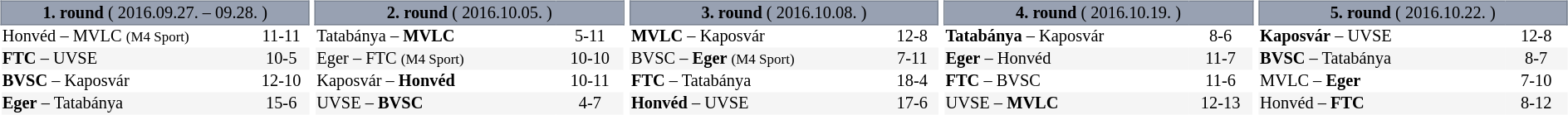<table table width=100%>
<tr>
<td width=20% valign="top"><br><table border=0 cellspacing=0 cellpadding=1em style="font-size: 85%; border-collapse: collapse;" width=100%>
<tr>
<td colspan=5 bgcolor=#98A1B2 style="border:1px solid #7A8392; text-align: center;"><span><strong>1. round</strong> ( 2016.09.27. – 09.28. )</span></td>
</tr>
<tr align=left bgcolor=#FFFFFF>
<td>Honvéd – MVLC <small>(M4 Sport)</small></td>
<td align=center>11-11</td>
</tr>
<tr align=left bgcolor=#f5f5f5>
<td><strong>FTC</strong> – UVSE</td>
<td align=center>10-5</td>
</tr>
<tr align=left bgcolor=#FFFFFF>
<td><strong>BVSC</strong> – Kaposvár</td>
<td align=center>12-10</td>
</tr>
<tr align=left bgcolor=#f5f5f5>
<td><strong>Eger</strong> – Tatabánya</td>
<td align=center>15-6</td>
</tr>
</table>
</td>
<td width=20% valign="top"><br><table border=0 cellspacing=0 cellpadding=1em style="font-size: 85%; border-collapse: collapse;" width=100%>
<tr>
<td colspan=5 bgcolor=#98A1B2 style="border:1px solid #7A8392; text-align: center;"><span><strong>2. round</strong> ( 2016.10.05. )</span></td>
</tr>
<tr align=left bgcolor=#FFFFFF>
<td>Tatabánya – <strong>MVLC</strong></td>
<td align=center>5-11</td>
</tr>
<tr align=left bgcolor=#f5f5f5>
<td>Eger – FTC <small>(M4 Sport)</small></td>
<td align=center>10-10</td>
</tr>
<tr align=left bgcolor=#FFFFFF>
<td>Kaposvár – <strong>Honvéd</strong></td>
<td align=center>10-11</td>
</tr>
<tr align=left bgcolor=#f5f5f5>
<td>UVSE – <strong>BVSC</strong></td>
<td align=center>4-7</td>
</tr>
</table>
</td>
<td width=20% valign="top"><br><table border=0 cellspacing=0 cellpadding=1em style="font-size: 85%; border-collapse: collapse;" width=100%>
<tr>
<td colspan=5 bgcolor=#98A1B2 style="border:1px solid #7A8392; text-align: center;"><span><strong>3. round</strong> ( 2016.10.08. )</span></td>
</tr>
<tr align=left bgcolor=#FFFFFF>
<td><strong>MVLC</strong> – Kaposvár</td>
<td align=center>12-8</td>
</tr>
<tr align=left bgcolor=#f5f5f5>
<td>BVSC – <strong>Eger</strong> <small>(M4 Sport)</small></td>
<td align=center>7-11</td>
</tr>
<tr align=left bgcolor=#FFFFFF>
<td><strong>FTC</strong> – Tatabánya</td>
<td align=center>18-4</td>
</tr>
<tr align=left bgcolor=#f5f5f5>
<td><strong>Honvéd</strong> – UVSE</td>
<td align=center>17-6</td>
</tr>
</table>
</td>
<td width=20% valign="top"><br><table border=0 cellspacing=0 cellpadding=1em style="font-size: 85%; border-collapse: collapse;" width=100%>
<tr>
<td colspan=5 bgcolor=#98A1B2 style="border:1px solid #7A8392; text-align: center;"><span><strong>4. round</strong> ( 2016.10.19. )</span></td>
</tr>
<tr align=left bgcolor=#FFFFFF>
<td><strong>Tatabánya</strong> – Kaposvár</td>
<td align=center>8-6</td>
</tr>
<tr align=left bgcolor=#f5f5f5>
<td><strong>Eger</strong> – Honvéd</td>
<td align=center>11-7</td>
</tr>
<tr align=left bgcolor=#FFFFFF>
<td><strong>FTC</strong> – BVSC</td>
<td align=center>11-6</td>
</tr>
<tr align=left bgcolor=#f5f5f5>
<td>UVSE – <strong>MVLC</strong></td>
<td align=center>12-13</td>
</tr>
</table>
</td>
<td width=20% valign="top"><br><table border=0 cellspacing=0 cellpadding=1em style="font-size: 85%; border-collapse: collapse;" width=100%>
<tr>
<td colspan=5 bgcolor=#98A1B2 style="border:1px solid #7A8392; text-align: center;"><span><strong>5. round</strong> ( 2016.10.22. )</span></td>
</tr>
<tr align=left bgcolor=#FFFFFF>
<td><strong>Kaposvár</strong> – UVSE</td>
<td align=center>12-8</td>
</tr>
<tr align=left bgcolor=#f5f5f5>
<td><strong>BVSC</strong> – Tatabánya</td>
<td align=center>8-7</td>
</tr>
<tr align=left bgcolor=#FFFFFF>
<td>MVLC – <strong>Eger</strong></td>
<td align=center>7-10</td>
</tr>
<tr align=left bgcolor=#f5f5f5>
<td>Honvéd – <strong>FTC</strong></td>
<td align=center>8-12</td>
</tr>
</table>
</td>
</tr>
</table>
